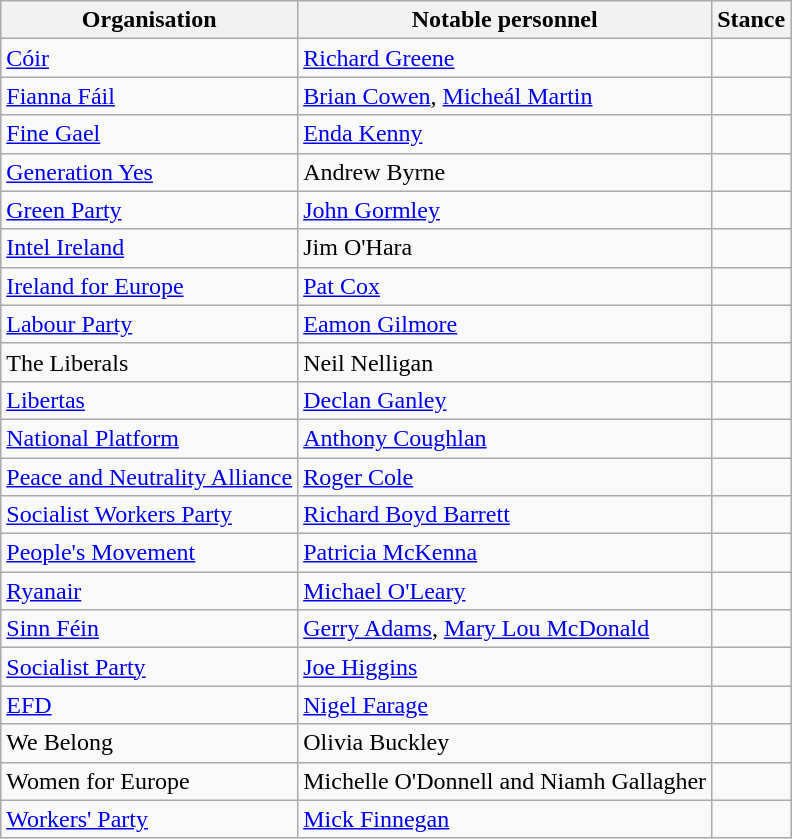<table class="wikitable sortable">
<tr>
<th>Organisation</th>
<th>Notable personnel</th>
<th>Stance</th>
</tr>
<tr>
<td><a href='#'>Cóir</a></td>
<td><a href='#'>Richard Greene</a></td>
<td></td>
</tr>
<tr>
<td><a href='#'>Fianna Fáil</a></td>
<td><a href='#'>Brian Cowen</a>, <a href='#'>Micheál Martin</a></td>
<td></td>
</tr>
<tr>
<td><a href='#'>Fine Gael</a></td>
<td><a href='#'>Enda Kenny</a></td>
<td></td>
</tr>
<tr>
<td><a href='#'>Generation Yes</a></td>
<td>Andrew Byrne</td>
<td></td>
</tr>
<tr>
<td><a href='#'>Green Party</a></td>
<td><a href='#'>John Gormley</a></td>
<td></td>
</tr>
<tr>
<td><a href='#'>Intel Ireland</a></td>
<td>Jim O'Hara</td>
<td></td>
</tr>
<tr>
<td><a href='#'>Ireland for Europe</a></td>
<td><a href='#'>Pat Cox</a></td>
<td></td>
</tr>
<tr>
<td><a href='#'>Labour Party</a></td>
<td><a href='#'>Eamon Gilmore</a></td>
<td></td>
</tr>
<tr>
<td>The Liberals</td>
<td>Neil Nelligan</td>
<td></td>
</tr>
<tr>
<td><a href='#'>Libertas</a></td>
<td><a href='#'>Declan Ganley</a></td>
<td></td>
</tr>
<tr>
<td><a href='#'>National Platform</a></td>
<td><a href='#'>Anthony Coughlan</a></td>
<td></td>
</tr>
<tr>
<td><a href='#'>Peace and Neutrality Alliance</a></td>
<td><a href='#'>Roger Cole</a></td>
<td></td>
</tr>
<tr>
<td><a href='#'>Socialist Workers Party</a></td>
<td><a href='#'>Richard Boyd Barrett</a></td>
<td></td>
</tr>
<tr>
<td><a href='#'>People's Movement</a></td>
<td><a href='#'>Patricia McKenna</a></td>
<td></td>
</tr>
<tr>
<td><a href='#'>Ryanair</a></td>
<td><a href='#'>Michael O'Leary</a></td>
<td></td>
</tr>
<tr>
<td><a href='#'>Sinn Féin</a></td>
<td><a href='#'>Gerry Adams</a>, <a href='#'>Mary Lou McDonald</a></td>
<td></td>
</tr>
<tr>
<td><a href='#'>Socialist Party</a></td>
<td><a href='#'>Joe Higgins</a></td>
<td></td>
</tr>
<tr>
<td><a href='#'>EFD</a></td>
<td><a href='#'>Nigel Farage</a></td>
<td></td>
</tr>
<tr>
<td>We Belong</td>
<td>Olivia Buckley</td>
<td></td>
</tr>
<tr>
<td>Women for Europe</td>
<td>Michelle O'Donnell and Niamh Gallagher</td>
<td></td>
</tr>
<tr>
<td><a href='#'>Workers' Party</a></td>
<td><a href='#'>Mick Finnegan</a></td>
<td></td>
</tr>
</table>
